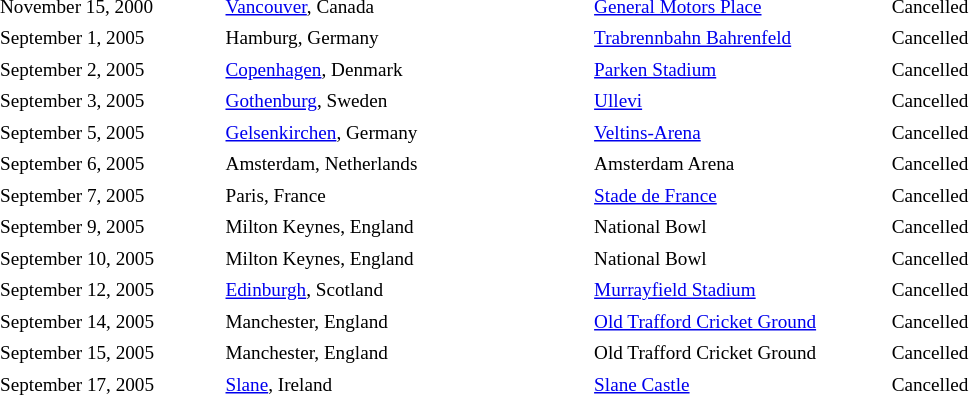<table cellpadding="2" style="border: 0px solid darkgray; font-size:80%" class="collapsible collapsed">
<tr>
<th width="150"></th>
<th width="250"></th>
<th width="200"></th>
<th width="700"></th>
</tr>
<tr border="0">
<td>November 15, 2000</td>
<td><a href='#'>Vancouver</a>, Canada</td>
<td><a href='#'>General Motors Place</a></td>
<td>Cancelled</td>
</tr>
<tr>
<td>September 1, 2005</td>
<td>Hamburg, Germany</td>
<td><a href='#'>Trabrennbahn Bahrenfeld</a></td>
<td>Cancelled</td>
</tr>
<tr>
<td>September 2, 2005</td>
<td><a href='#'>Copenhagen</a>, Denmark</td>
<td><a href='#'>Parken Stadium</a></td>
<td>Cancelled</td>
</tr>
<tr>
<td>September 3, 2005</td>
<td><a href='#'>Gothenburg</a>, Sweden</td>
<td><a href='#'>Ullevi</a></td>
<td>Cancelled</td>
</tr>
<tr>
<td>September 5, 2005</td>
<td><a href='#'>Gelsenkirchen</a>, Germany</td>
<td><a href='#'>Veltins-Arena</a></td>
<td>Cancelled</td>
</tr>
<tr>
<td>September 6, 2005</td>
<td>Amsterdam, Netherlands</td>
<td>Amsterdam Arena</td>
<td>Cancelled</td>
</tr>
<tr>
<td>September 7, 2005</td>
<td>Paris, France</td>
<td><a href='#'>Stade de France</a></td>
<td>Cancelled</td>
</tr>
<tr>
<td>September 9, 2005</td>
<td>Milton Keynes, England</td>
<td>National Bowl</td>
<td>Cancelled</td>
</tr>
<tr>
<td>September 10, 2005</td>
<td>Milton Keynes, England</td>
<td>National Bowl</td>
<td>Cancelled</td>
</tr>
<tr>
<td>September 12, 2005</td>
<td><a href='#'>Edinburgh</a>, Scotland</td>
<td><a href='#'>Murrayfield Stadium</a></td>
<td>Cancelled</td>
</tr>
<tr>
<td>September 14, 2005</td>
<td>Manchester, England</td>
<td><a href='#'>Old Trafford Cricket Ground</a></td>
<td>Cancelled</td>
</tr>
<tr>
<td>September 15, 2005</td>
<td>Manchester, England</td>
<td>Old Trafford Cricket Ground</td>
<td>Cancelled</td>
</tr>
<tr>
<td>September 17, 2005</td>
<td><a href='#'>Slane</a>, Ireland</td>
<td><a href='#'>Slane Castle</a></td>
<td>Cancelled</td>
</tr>
<tr>
</tr>
</table>
